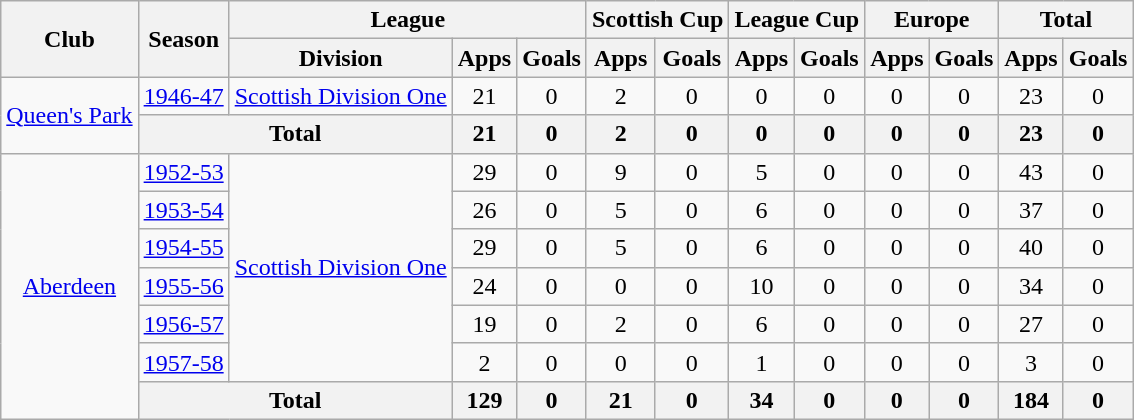<table class="wikitable" style="text-align:center">
<tr>
<th rowspan="2">Club</th>
<th rowspan="2">Season</th>
<th colspan="3">League</th>
<th colspan="2">Scottish Cup</th>
<th colspan="2">League Cup</th>
<th colspan="2">Europe</th>
<th colspan="2">Total</th>
</tr>
<tr>
<th>Division</th>
<th>Apps</th>
<th>Goals</th>
<th>Apps</th>
<th>Goals</th>
<th>Apps</th>
<th>Goals</th>
<th>Apps</th>
<th>Goals</th>
<th>Apps</th>
<th>Goals</th>
</tr>
<tr>
<td rowspan="2"><a href='#'>Queen's Park</a></td>
<td><a href='#'>1946-47</a></td>
<td><a href='#'>Scottish Division One</a></td>
<td>21</td>
<td>0</td>
<td>2</td>
<td>0</td>
<td>0</td>
<td>0</td>
<td>0</td>
<td>0</td>
<td>23</td>
<td>0</td>
</tr>
<tr>
<th colspan="2">Total</th>
<th>21</th>
<th>0</th>
<th>2</th>
<th>0</th>
<th>0</th>
<th>0</th>
<th>0</th>
<th>0</th>
<th>23</th>
<th>0</th>
</tr>
<tr>
<td rowspan="7"><a href='#'>Aberdeen</a></td>
<td><a href='#'>1952-53</a></td>
<td rowspan="6"><a href='#'>Scottish Division One</a></td>
<td>29</td>
<td>0</td>
<td>9</td>
<td>0</td>
<td>5</td>
<td>0</td>
<td>0</td>
<td>0</td>
<td>43</td>
<td>0</td>
</tr>
<tr>
<td><a href='#'>1953-54</a></td>
<td>26</td>
<td>0</td>
<td>5</td>
<td>0</td>
<td>6</td>
<td>0</td>
<td>0</td>
<td>0</td>
<td>37</td>
<td>0</td>
</tr>
<tr>
<td><a href='#'>1954-55</a></td>
<td>29</td>
<td>0</td>
<td>5</td>
<td>0</td>
<td>6</td>
<td>0</td>
<td>0</td>
<td>0</td>
<td>40</td>
<td>0</td>
</tr>
<tr>
<td><a href='#'>1955-56</a></td>
<td>24</td>
<td>0</td>
<td>0</td>
<td>0</td>
<td>10</td>
<td>0</td>
<td>0</td>
<td>0</td>
<td>34</td>
<td>0</td>
</tr>
<tr>
<td><a href='#'>1956-57</a></td>
<td>19</td>
<td>0</td>
<td>2</td>
<td>0</td>
<td>6</td>
<td>0</td>
<td>0</td>
<td>0</td>
<td>27</td>
<td>0</td>
</tr>
<tr>
<td><a href='#'>1957-58</a></td>
<td>2</td>
<td>0</td>
<td>0</td>
<td>0</td>
<td>1</td>
<td>0</td>
<td>0</td>
<td>0</td>
<td>3</td>
<td>0</td>
</tr>
<tr>
<th colspan="2">Total</th>
<th>129</th>
<th>0</th>
<th>21</th>
<th>0</th>
<th>34</th>
<th>0</th>
<th>0</th>
<th>0</th>
<th>184</th>
<th>0</th>
</tr>
</table>
